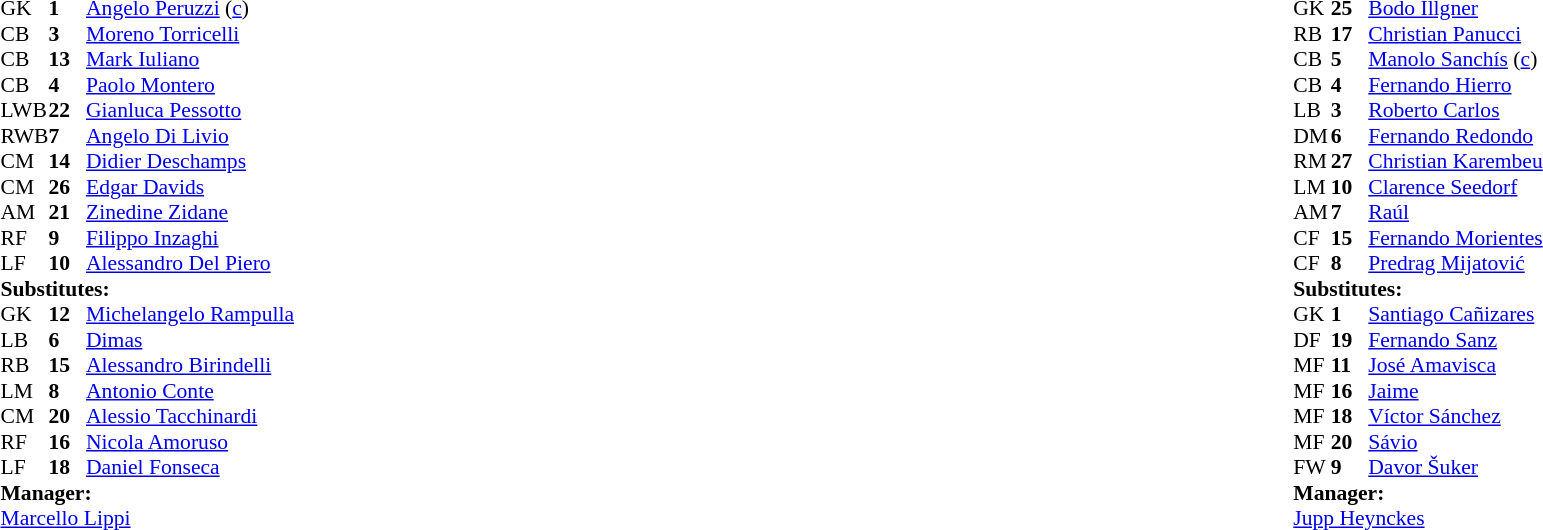<table width="100%">
<tr>
<td valign="top" width="40%"><br><table style="font-size:90%" cellspacing="0" cellpadding="0">
<tr>
<th width=25></th>
<th width=25></th>
</tr>
<tr>
<td>GK</td>
<td><strong>1</strong></td>
<td> <a href='#'>Angelo Peruzzi</a> (<a href='#'>c</a>)</td>
</tr>
<tr>
<td>CB</td>
<td><strong>3</strong></td>
<td> <a href='#'>Moreno Torricelli</a></td>
</tr>
<tr>
<td>CB</td>
<td><strong>13</strong></td>
<td> <a href='#'>Mark Iuliano</a></td>
</tr>
<tr>
<td>CB</td>
<td><strong>4</strong></td>
<td> <a href='#'>Paolo Montero</a></td>
<td></td>
<td></td>
</tr>
<tr>
<td>LWB</td>
<td><strong>22</strong></td>
<td> <a href='#'>Gianluca Pessotto</a></td>
<td></td>
<td></td>
</tr>
<tr>
<td>RWB</td>
<td><strong>7</strong></td>
<td> <a href='#'>Angelo Di Livio</a></td>
<td></td>
<td></td>
</tr>
<tr>
<td>CM</td>
<td><strong>14</strong></td>
<td> <a href='#'>Didier Deschamps</a></td>
<td></td>
<td></td>
</tr>
<tr>
<td>CM</td>
<td><strong>26</strong></td>
<td> <a href='#'>Edgar Davids</a></td>
<td></td>
<td></td>
</tr>
<tr>
<td>AM</td>
<td><strong>21</strong></td>
<td> <a href='#'>Zinedine Zidane</a></td>
</tr>
<tr>
<td>RF</td>
<td><strong>9</strong></td>
<td> <a href='#'>Filippo Inzaghi</a></td>
</tr>
<tr>
<td>LF</td>
<td><strong>10</strong></td>
<td> <a href='#'>Alessandro Del Piero</a></td>
</tr>
<tr>
<td colspan=3><strong>Substitutes:</strong></td>
</tr>
<tr>
<td>GK</td>
<td><strong>12</strong></td>
<td> <a href='#'>Michelangelo Rampulla</a></td>
</tr>
<tr>
<td>LB</td>
<td><strong>6</strong></td>
<td> <a href='#'>Dimas</a></td>
</tr>
<tr>
<td>RB</td>
<td><strong>15</strong></td>
<td> <a href='#'>Alessandro Birindelli</a></td>
</tr>
<tr>
<td>LM</td>
<td><strong>8</strong></td>
<td> <a href='#'>Antonio Conte</a></td>
<td></td>
<td></td>
</tr>
<tr>
<td>CM</td>
<td><strong>20</strong></td>
<td> <a href='#'>Alessio Tacchinardi</a></td>
<td></td>
<td></td>
</tr>
<tr>
<td>RF</td>
<td><strong>16</strong></td>
<td> <a href='#'>Nicola Amoruso</a></td>
</tr>
<tr>
<td>LF</td>
<td><strong>18</strong></td>
<td> <a href='#'>Daniel Fonseca</a></td>
<td></td>
<td></td>
</tr>
<tr>
<td colspan=3><strong>Manager:</strong></td>
</tr>
<tr>
<td colspan=4> <a href='#'>Marcello Lippi</a></td>
</tr>
</table>
</td>
<td valign="top"></td>
<td valign="top" width="50%"><br><table style="font-size: 90%; margin: auto;" cellspacing="0" cellpadding="0">
<tr>
<th width=25></th>
<th width=25></th>
</tr>
<tr>
<td>GK</td>
<td><strong>25</strong></td>
<td> <a href='#'>Bodo Illgner</a></td>
</tr>
<tr>
<td>RB</td>
<td><strong>17</strong></td>
<td> <a href='#'>Christian Panucci</a></td>
</tr>
<tr>
<td>CB</td>
<td><strong>5</strong></td>
<td> <a href='#'>Manolo Sanchís</a> (<a href='#'>c</a>)</td>
</tr>
<tr>
<td>CB</td>
<td><strong>4</strong></td>
<td> <a href='#'>Fernando Hierro</a></td>
<td></td>
</tr>
<tr>
<td>LB</td>
<td><strong>3</strong></td>
<td> <a href='#'>Roberto Carlos</a></td>
<td></td>
</tr>
<tr>
<td>DM</td>
<td><strong>6</strong></td>
<td> <a href='#'>Fernando Redondo</a></td>
</tr>
<tr>
<td>RM</td>
<td><strong>27</strong></td>
<td> <a href='#'>Christian Karembeu</a></td>
<td></td>
</tr>
<tr>
<td>LM</td>
<td><strong>10</strong></td>
<td> <a href='#'>Clarence Seedorf</a></td>
<td></td>
</tr>
<tr>
<td>AM</td>
<td><strong>7</strong></td>
<td> <a href='#'>Raúl</a></td>
<td></td>
<td></td>
</tr>
<tr>
<td>CF</td>
<td><strong>15</strong></td>
<td> <a href='#'>Fernando Morientes</a></td>
<td></td>
<td></td>
</tr>
<tr>
<td>CF</td>
<td><strong>8</strong></td>
<td> <a href='#'>Predrag Mijatović</a></td>
<td></td>
<td></td>
</tr>
<tr>
<td colspan=3><strong>Substitutes:</strong></td>
</tr>
<tr>
<td>GK</td>
<td><strong>1</strong></td>
<td> <a href='#'>Santiago Cañizares</a></td>
</tr>
<tr>
<td>DF</td>
<td><strong>19</strong></td>
<td> <a href='#'>Fernando Sanz</a></td>
</tr>
<tr>
<td>MF</td>
<td><strong>11</strong></td>
<td> <a href='#'>José Amavisca</a></td>
<td></td>
<td></td>
</tr>
<tr>
<td>MF</td>
<td><strong>16</strong></td>
<td> <a href='#'>Jaime</a></td>
<td></td>
<td></td>
</tr>
<tr>
<td>MF</td>
<td><strong>18</strong></td>
<td> <a href='#'>Víctor Sánchez</a></td>
</tr>
<tr>
<td>MF</td>
<td><strong>20</strong></td>
<td> <a href='#'>Sávio</a></td>
</tr>
<tr>
<td>FW</td>
<td><strong>9</strong></td>
<td> <a href='#'>Davor Šuker</a></td>
<td></td>
<td></td>
</tr>
<tr>
<td colspan=3><strong>Manager:</strong></td>
</tr>
<tr>
<td colspan=4> <a href='#'>Jupp Heynckes</a></td>
</tr>
</table>
</td>
</tr>
</table>
